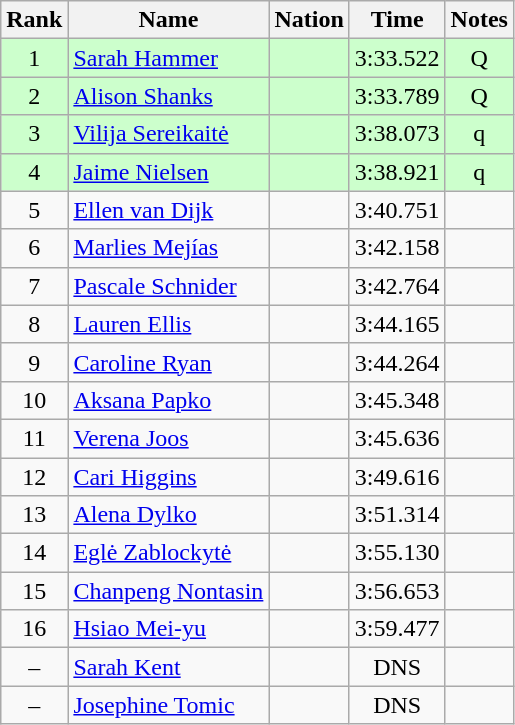<table class="wikitable sortable" style="text-align:center">
<tr>
<th>Rank</th>
<th>Name</th>
<th>Nation</th>
<th>Time</th>
<th>Notes</th>
</tr>
<tr bgcolor=ccffcc>
<td>1</td>
<td align=left><a href='#'>Sarah Hammer</a></td>
<td align=left></td>
<td>3:33.522</td>
<td>Q</td>
</tr>
<tr bgcolor=ccffcc>
<td>2</td>
<td align=left><a href='#'>Alison Shanks</a></td>
<td align=left></td>
<td>3:33.789</td>
<td>Q</td>
</tr>
<tr bgcolor=ccffcc>
<td>3</td>
<td align=left><a href='#'>Vilija Sereikaitė</a></td>
<td align=left></td>
<td>3:38.073</td>
<td>q</td>
</tr>
<tr bgcolor=ccffcc>
<td>4</td>
<td align=left><a href='#'>Jaime Nielsen</a></td>
<td align=left></td>
<td>3:38.921</td>
<td>q</td>
</tr>
<tr>
<td>5</td>
<td align=left><a href='#'>Ellen van Dijk</a></td>
<td align=left></td>
<td>3:40.751</td>
<td></td>
</tr>
<tr>
<td>6</td>
<td align=left><a href='#'>Marlies Mejías</a></td>
<td align=left></td>
<td>3:42.158</td>
<td></td>
</tr>
<tr>
<td>7</td>
<td align=left><a href='#'>Pascale Schnider</a></td>
<td align=left></td>
<td>3:42.764</td>
<td></td>
</tr>
<tr>
<td>8</td>
<td align=left><a href='#'>Lauren Ellis</a></td>
<td align=left></td>
<td>3:44.165</td>
<td></td>
</tr>
<tr>
<td>9</td>
<td align=left><a href='#'>Caroline Ryan</a></td>
<td align=left></td>
<td>3:44.264</td>
<td></td>
</tr>
<tr>
<td>10</td>
<td align=left><a href='#'>Aksana Papko</a></td>
<td align=left></td>
<td>3:45.348</td>
<td></td>
</tr>
<tr>
<td>11</td>
<td align=left><a href='#'>Verena Joos</a></td>
<td align=left></td>
<td>3:45.636</td>
<td></td>
</tr>
<tr>
<td>12</td>
<td align=left><a href='#'>Cari Higgins</a></td>
<td align=left></td>
<td>3:49.616</td>
<td></td>
</tr>
<tr>
<td>13</td>
<td align=left><a href='#'>Alena Dylko</a></td>
<td align=left></td>
<td>3:51.314</td>
<td></td>
</tr>
<tr>
<td>14</td>
<td align=left><a href='#'>Eglė Zablockytė</a></td>
<td align=left></td>
<td>3:55.130</td>
<td></td>
</tr>
<tr>
<td>15</td>
<td align=left><a href='#'>Chanpeng Nontasin</a></td>
<td align=left></td>
<td>3:56.653</td>
<td></td>
</tr>
<tr>
<td>16</td>
<td align=left><a href='#'>Hsiao Mei-yu</a></td>
<td align=left></td>
<td>3:59.477</td>
<td></td>
</tr>
<tr>
<td>–</td>
<td align=left><a href='#'>Sarah Kent</a></td>
<td align=left></td>
<td>DNS</td>
<td></td>
</tr>
<tr>
<td>–</td>
<td align=left><a href='#'>Josephine Tomic</a></td>
<td align=left></td>
<td>DNS</td>
<td></td>
</tr>
</table>
